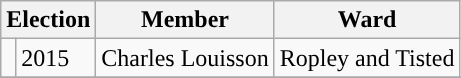<table class="wikitable">
<tr>
<th colspan="2">Election</th>
<th>Member</th>
<th>Ward</th>
</tr>
<tr>
<td style="background-color: "></td>
<td>2015</td>
<td>Charles Louisson</td>
<td>Ropley and Tisted</td>
</tr>
<tr>
</tr>
</table>
